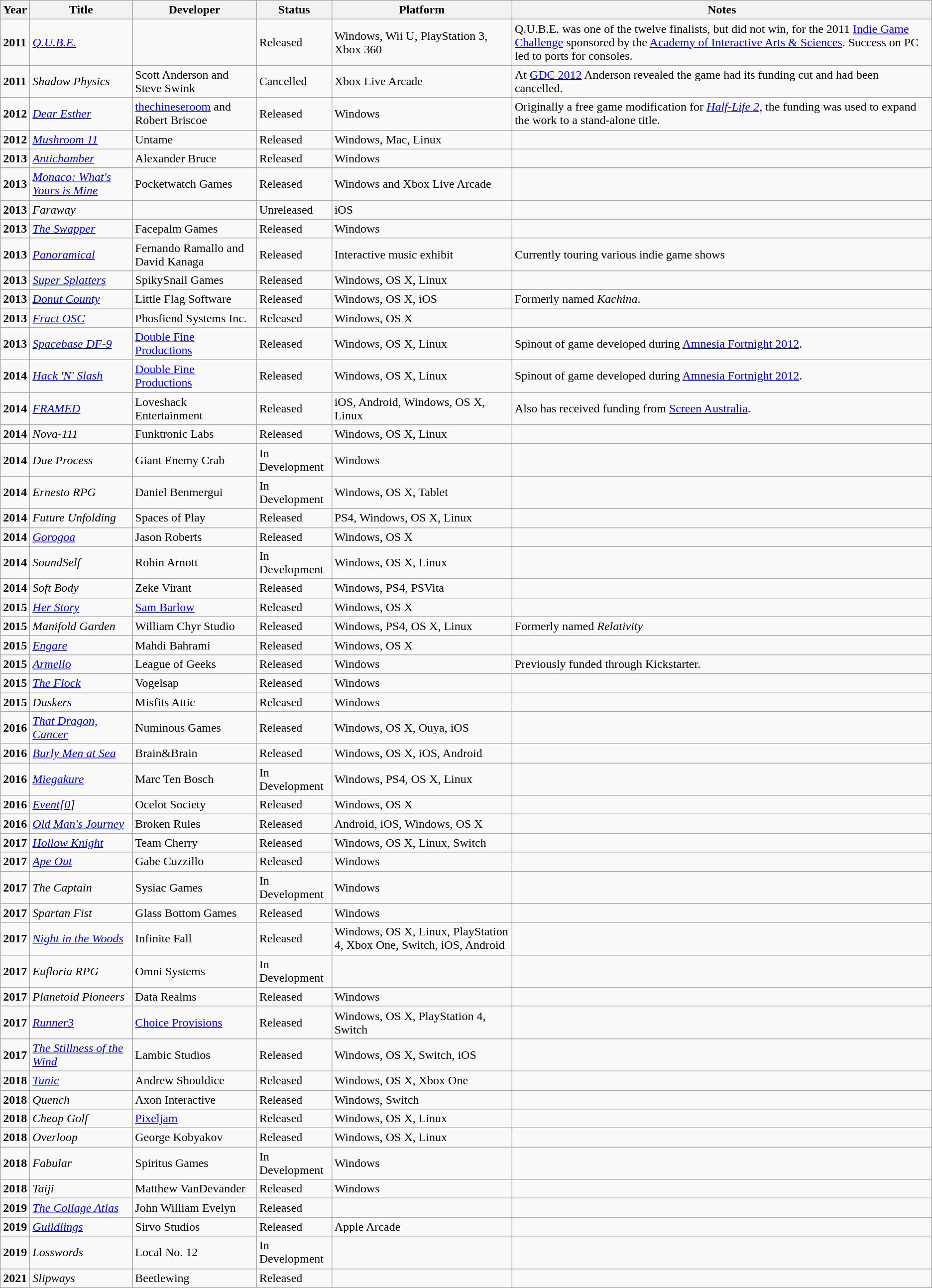<table class="wikitable sortable">
<tr>
<th>Year</th>
<th>Title</th>
<th>Developer</th>
<th>Status</th>
<th class="unsortable">Platform</th>
<th class="unsortable">Notes</th>
</tr>
<tr>
<td><strong>2011</strong></td>
<td><em><a href='#'>Q.U.B.E.</a></em></td>
<td></td>
<td>Released</td>
<td>Windows, Wii U, PlayStation 3, Xbox 360</td>
<td>Q.U.B.E. was one of the twelve finalists, but did not win, for the 2011 <a href='#'>Indie Game Challenge</a> sponsored by the <a href='#'>Academy of Interactive Arts & Sciences</a>. Success on PC led to ports for consoles.</td>
</tr>
<tr>
<td><strong>2011</strong></td>
<td><em>Shadow Physics</em></td>
<td>Scott Anderson and Steve Swink</td>
<td>Cancelled</td>
<td>Xbox Live Arcade</td>
<td>At <a href='#'>GDC 2012</a> Anderson revealed the game had its funding cut and had been cancelled.</td>
</tr>
<tr>
<td><strong>2012</strong></td>
<td><em><a href='#'>Dear Esther</a></em></td>
<td><a href='#'>thechineseroom</a> and Robert Briscoe</td>
<td>Released</td>
<td>Windows</td>
<td>Originally a free game modification for <em><a href='#'>Half-Life 2</a></em>, the funding was used to expand the work to a stand-alone title.</td>
</tr>
<tr>
<td><strong>2012</strong></td>
<td><em><a href='#'>Mushroom 11</a></em></td>
<td>Untame</td>
<td>Released</td>
<td>Windows, Mac, Linux</td>
<td></td>
</tr>
<tr>
<td><strong>2013</strong></td>
<td><em><a href='#'>Antichamber</a></em></td>
<td>Alexander Bruce</td>
<td>Released</td>
<td>Windows</td>
<td></td>
</tr>
<tr>
<td><strong>2013</strong></td>
<td><em><a href='#'>Monaco: What's Yours is Mine</a></em></td>
<td>Pocketwatch Games</td>
<td>Released</td>
<td>Windows and Xbox Live Arcade</td>
</tr>
<tr>
<td><strong>2013</strong></td>
<td><em>Faraway</em></td>
<td></td>
<td>Unreleased</td>
<td>iOS</td>
<td></td>
</tr>
<tr>
<td><strong>2013</strong></td>
<td><em><a href='#'>The Swapper</a></em></td>
<td>Facepalm Games</td>
<td>Released</td>
<td>Windows</td>
<td></td>
</tr>
<tr>
<td><strong>2013</strong></td>
<td><em><a href='#'>Panoramical</a></em></td>
<td>Fernando Ramallo and David Kanaga</td>
<td>Released</td>
<td>Interactive music exhibit</td>
<td>Currently touring various indie game shows</td>
</tr>
<tr>
<td><strong>2013</strong></td>
<td><em><a href='#'>Super Splatters</a></em></td>
<td>SpikySnail Games</td>
<td>Released</td>
<td>Windows, OS X, Linux</td>
<td></td>
</tr>
<tr>
<td><strong>2013</strong></td>
<td><em><a href='#'>Donut County</a></em></td>
<td>Little Flag Software</td>
<td>Released</td>
<td>Windows, OS X, iOS</td>
<td>Formerly named <em>Kachina</em>.</td>
</tr>
<tr>
<td><strong>2013</strong></td>
<td><em><a href='#'>Fract OSC</a></em></td>
<td>Phosfiend Systems Inc.</td>
<td>Released</td>
<td>Windows, OS X</td>
<td></td>
</tr>
<tr>
<td><strong>2013</strong></td>
<td><em><a href='#'>Spacebase DF-9</a></em></td>
<td><a href='#'>Double Fine Productions</a></td>
<td>Released</td>
<td>Windows, OS X, Linux</td>
<td>Spinout of game developed during <a href='#'>Amnesia Fortnight 2012</a>.</td>
</tr>
<tr>
<td><strong>2014</strong></td>
<td><em><a href='#'>Hack 'N' Slash</a></em></td>
<td><a href='#'>Double Fine Productions</a></td>
<td>Released</td>
<td>Windows, OS X, Linux</td>
<td>Spinout of game developed during <a href='#'>Amnesia Fortnight 2012</a>.</td>
</tr>
<tr>
<td><strong>2014</strong></td>
<td><em><a href='#'>FRAMED</a></em></td>
<td>Loveshack Entertainment</td>
<td>Released</td>
<td>iOS, Android, Windows, OS X, Linux</td>
<td>Also has received funding from <a href='#'>Screen Australia</a>.</td>
</tr>
<tr>
<td><strong>2014</strong></td>
<td><em>Nova-111</em></td>
<td>Funktronic Labs</td>
<td>Released</td>
<td>Windows, OS X, Linux</td>
<td></td>
</tr>
<tr>
<td><strong>2014</strong></td>
<td><em>Due Process</em></td>
<td>Giant Enemy Crab</td>
<td>In Development</td>
<td>Windows</td>
<td></td>
</tr>
<tr>
<td><strong>2014</strong></td>
<td><em>Ernesto RPG</em></td>
<td>Daniel Benmergui</td>
<td>In Development</td>
<td>Windows, OS X, Tablet</td>
<td></td>
</tr>
<tr>
<td><strong>2014</strong></td>
<td><em>Future Unfolding</em></td>
<td>Spaces of Play</td>
<td>Released</td>
<td>PS4, Windows, OS X, Linux</td>
<td></td>
</tr>
<tr>
<td><strong>2014</strong></td>
<td><em><a href='#'>Gorogoa</a></em></td>
<td>Jason Roberts</td>
<td>Released</td>
<td>Windows, OS X</td>
<td></td>
</tr>
<tr>
<td><strong>2014</strong></td>
<td><em>SoundSelf</em></td>
<td>Robin Arnott</td>
<td>In Development</td>
<td>Windows, OS X, Linux</td>
<td></td>
</tr>
<tr>
<td><strong>2014</strong></td>
<td><em>Soft Body</em></td>
<td>Zeke Virant</td>
<td>Released</td>
<td>Windows, PS4, PSVita</td>
<td></td>
</tr>
<tr>
<td><strong>2015</strong></td>
<td><em><a href='#'>Her Story</a></em></td>
<td><a href='#'>Sam Barlow</a></td>
<td>Released</td>
<td>Windows, OS X</td>
<td></td>
</tr>
<tr>
<td><strong>2015</strong></td>
<td><em>Manifold Garden</em></td>
<td>William Chyr Studio</td>
<td>Released</td>
<td>Windows, PS4, OS X, Linux</td>
<td>Formerly named <em>Relativity</em></td>
</tr>
<tr>
<td><strong>2015</strong></td>
<td><em><a href='#'>Engare</a></em></td>
<td>Mahdi Bahrami</td>
<td>Released</td>
<td>Windows, OS X</td>
<td></td>
</tr>
<tr>
<td><strong>2015</strong></td>
<td><em><a href='#'>Armello</a></em></td>
<td>League of Geeks</td>
<td>Released</td>
<td>Windows</td>
<td>Previously funded through Kickstarter.</td>
</tr>
<tr>
<td><strong>2015</strong></td>
<td><em><a href='#'>The Flock</a></em></td>
<td>Vogelsap</td>
<td>Released</td>
<td>Windows</td>
<td></td>
</tr>
<tr>
<td><strong>2015</strong></td>
<td><em>Duskers</em></td>
<td>Misfits Attic</td>
<td>Released</td>
<td>Windows</td>
<td></td>
</tr>
<tr>
<td><strong>2016</strong></td>
<td><em><a href='#'>That Dragon, Cancer</a></em></td>
<td>Numinous Games</td>
<td>Released</td>
<td>Windows, OS X, Ouya, iOS</td>
<td></td>
</tr>
<tr>
<td><strong>2016</strong></td>
<td><em><a href='#'>Burly Men at Sea</a></em></td>
<td>Brain&Brain</td>
<td>Released</td>
<td>Windows, OS X, iOS, Android</td>
<td></td>
</tr>
<tr>
<td><strong>2016</strong></td>
<td><em><a href='#'>Miegakure</a></em></td>
<td>Marc Ten Bosch</td>
<td>In Development</td>
<td>Windows, PS4, OS X, Linux</td>
<td></td>
</tr>
<tr>
<td><strong>2016</strong></td>
<td><em><a href='#'>Event[0</a>]</em></td>
<td>Ocelot Society</td>
<td>Released</td>
<td>Windows, OS X</td>
<td></td>
</tr>
<tr>
<td><strong>2016</strong></td>
<td><em><a href='#'>Old Man's Journey</a></em></td>
<td>Broken Rules</td>
<td>Released</td>
<td>Android, iOS, Windows, OS X</td>
<td></td>
</tr>
<tr>
<td><strong>2017</strong></td>
<td><em><a href='#'>Hollow Knight</a></em></td>
<td>Team Cherry</td>
<td>Released</td>
<td>Windows, OS X, Linux, Switch</td>
<td></td>
</tr>
<tr>
<td><strong>2017</strong></td>
<td><em><a href='#'>Ape Out</a></em></td>
<td>Gabe Cuzzillo</td>
<td>Released</td>
<td>Windows</td>
<td></td>
</tr>
<tr>
<td><strong>2017</strong></td>
<td><em>The Captain</em></td>
<td>Sysiac Games</td>
<td>In Development</td>
<td>Windows</td>
<td></td>
</tr>
<tr>
<td><strong>2017</strong></td>
<td><em>Spartan Fist</em></td>
<td>Glass Bottom Games</td>
<td>Released</td>
<td>Windows</td>
<td></td>
</tr>
<tr>
<td><strong>2017</strong></td>
<td><em><a href='#'>Night in the Woods</a></em></td>
<td>Infinite Fall</td>
<td>Released</td>
<td>Windows, OS X, Linux, PlayStation 4, Xbox One, Switch, iOS, Android</td>
<td></td>
</tr>
<tr>
<td><strong>2017</strong></td>
<td><em>Eufloria RPG</em></td>
<td>Omni Systems</td>
<td>In Development</td>
<td></td>
<td></td>
</tr>
<tr>
<td><strong>2017</strong></td>
<td><em>Planetoid Pioneers</em></td>
<td>Data Realms</td>
<td>Released</td>
<td>Windows</td>
<td></td>
</tr>
<tr>
<td><strong>2017</strong></td>
<td><em><a href='#'>Runner3</a></em></td>
<td><a href='#'>Choice Provisions</a></td>
<td>Released</td>
<td>Windows, OS X, PlayStation 4, Switch</td>
<td></td>
</tr>
<tr>
<td><strong>2017</strong></td>
<td><em><a href='#'>The Stillness of the Wind</a></em></td>
<td>Lambic Studios</td>
<td>Released</td>
<td>Windows, OS X, Switch, iOS</td>
<td></td>
</tr>
<tr>
<td><strong>2018</strong></td>
<td><em><a href='#'>Tunic</a></em></td>
<td>Andrew Shouldice</td>
<td>Released</td>
<td>Windows, OS X, Xbox One</td>
<td></td>
</tr>
<tr>
<td><strong>2018</strong></td>
<td><em>Quench</em></td>
<td>Axon Interactive</td>
<td>Released</td>
<td>Windows, Switch</td>
<td></td>
</tr>
<tr>
<td><strong>2018</strong></td>
<td><em>Cheap Golf</em></td>
<td><a href='#'>Pixeljam</a></td>
<td>Released</td>
<td>Windows, OS X, Linux</td>
<td></td>
</tr>
<tr>
<td><strong>2018</strong></td>
<td><em>Overloop</em></td>
<td>George Kobyakov</td>
<td>Released</td>
<td>Windows, OS X, Linux</td>
<td></td>
</tr>
<tr>
<td><strong>2018</strong></td>
<td><em>Fabular</em></td>
<td>Spiritus Games</td>
<td>In Development</td>
<td>Windows</td>
<td></td>
</tr>
<tr>
<td><strong>2018</strong></td>
<td><em>Taiji</em></td>
<td>Matthew VanDevander</td>
<td>Released</td>
<td>Windows</td>
<td></td>
</tr>
<tr>
<td><strong>2019</strong></td>
<td><em><a href='#'>The Collage Atlas</a></em></td>
<td>John William Evelyn</td>
<td>Released</td>
<td></td>
<td></td>
</tr>
<tr>
<td><strong>2019</strong></td>
<td><em><a href='#'>Guildlings</a></em></td>
<td>Sirvo Studios</td>
<td>Released</td>
<td>Apple Arcade</td>
<td></td>
</tr>
<tr>
<td><strong>2019</strong></td>
<td><em>Losswords</em></td>
<td>Local No. 12</td>
<td>In Development</td>
<td></td>
<td></td>
</tr>
<tr>
<td><strong>2021</strong></td>
<td><em>Slipways</em></td>
<td>Beetlewing</td>
<td>Released</td>
<td></td>
<td></td>
</tr>
</table>
